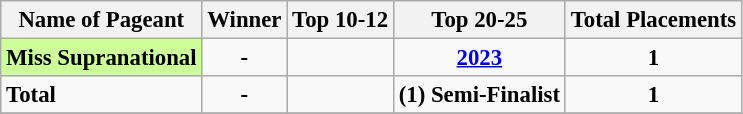<table class="wikitable sortable" style="font-size:95%;">
<tr>
<th>Name of Pageant</th>
<th>Winner</th>
<th>Top 10-12</th>
<th>Top 20-25</th>
<th>Total Placements</th>
</tr>
<tr>
<td bgcolor="#CCFF99"><strong>Miss Supranational</strong></td>
<td align="center"><strong>-</strong></td>
<td></td>
<td align="center"><strong><a href='#'>2023</a></strong></td>
<td align="center"><strong>1</strong></td>
</tr>
<tr>
<td><strong>Total</strong></td>
<td align="center"><strong>-</strong></td>
<td></td>
<td align="center"><strong>(1) Semi-Finalist</strong></td>
<td align="center"><strong>1</strong></td>
</tr>
<tr>
</tr>
</table>
